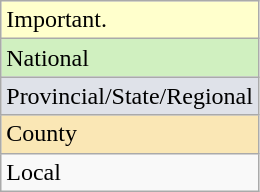<table class="wikitable">
<tr style="background:#ffc;">
<td>Important.</td>
</tr>
<tr style="background:#d0f0c0">
<td>National</td>
</tr>
<tr style="background:#dfe2e9">
<td>Provincial/State/Regional</td>
</tr>
<tr style="background:#fae7b5">
<td>County</td>
</tr>
<tr>
<td>Local</td>
</tr>
</table>
